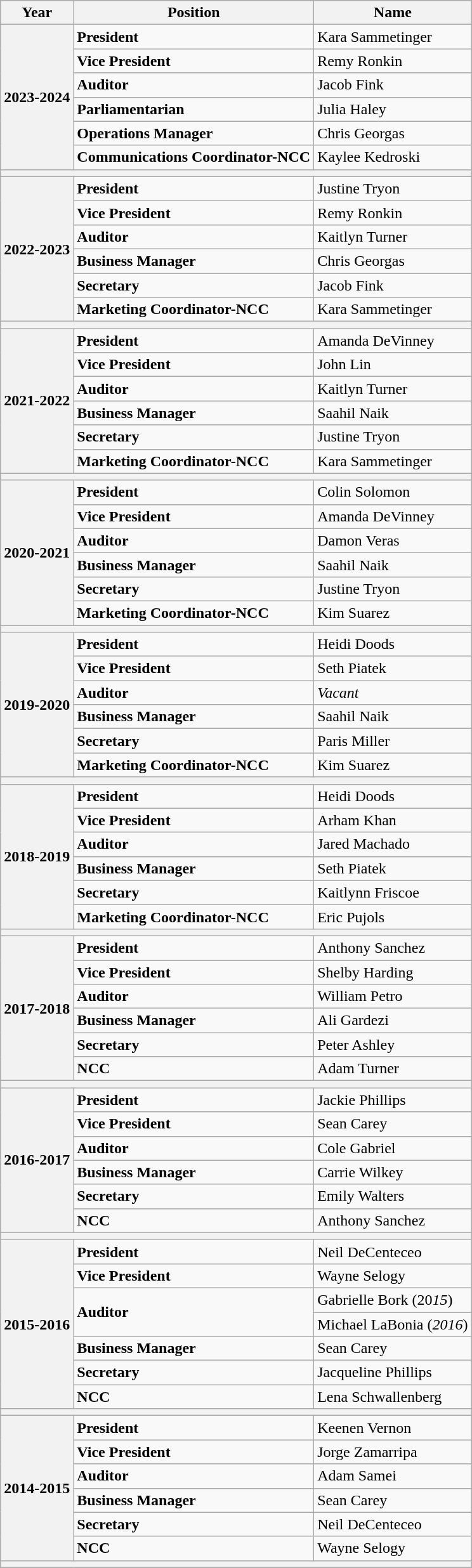<table class="wikitable sortable mw-collapsible">
<tr>
<th>Year</th>
<th>Position</th>
<th>Name</th>
</tr>
<tr>
<th rowspan="6">2023-2024</th>
<td><strong>President</strong></td>
<td>Kara Sammetinger</td>
</tr>
<tr>
<td><strong>Vice President</strong></td>
<td>Remy Ronkin</td>
</tr>
<tr>
<td><strong>Auditor</strong></td>
<td>Jacob Fink</td>
</tr>
<tr>
<td><strong>Parliamentarian</strong></td>
<td>Julia Haley</td>
</tr>
<tr>
<td><strong>Operations Manager</strong></td>
<td>Chris Georgas</td>
</tr>
<tr>
<td><strong>Communications Coordinator-NCC</strong></td>
<td>Kaylee Kedroski</td>
</tr>
<tr>
<th colspan="3"></th>
</tr>
<tr>
<th rowspan="6"><strong>2022-2023</strong></th>
<td><strong>President</strong></td>
<td>Justine Tryon</td>
</tr>
<tr>
<td><strong>Vice President</strong></td>
<td>Remy Ronkin</td>
</tr>
<tr>
<td><strong>Auditor</strong></td>
<td>Kaitlyn Turner</td>
</tr>
<tr>
<td><strong>Business Manager</strong></td>
<td>Chris Georgas</td>
</tr>
<tr>
<td><strong>Secretary</strong></td>
<td>Jacob Fink</td>
</tr>
<tr>
<td><strong>Marketing Coordinator-NCC</strong></td>
<td>Kara Sammetinger</td>
</tr>
<tr>
<th colspan="3"></th>
</tr>
<tr>
<th rowspan="6">2021-2022</th>
<td><strong>President</strong></td>
<td>Amanda DeVinney</td>
</tr>
<tr>
<td><strong>Vice President</strong></td>
<td>John Lin</td>
</tr>
<tr>
<td><strong>Auditor</strong></td>
<td>Kaitlyn Turner</td>
</tr>
<tr>
<td><strong>Business Manager</strong></td>
<td>Saahil Naik</td>
</tr>
<tr>
<td><strong>Secretary</strong></td>
<td>Justine Tryon</td>
</tr>
<tr>
<td><strong>Marketing Coordinator-NCC</strong></td>
<td>Kara Sammetinger</td>
</tr>
<tr>
<th colspan="3"></th>
</tr>
<tr>
<th rowspan="6">2020-2021</th>
<td><strong>President</strong></td>
<td>Colin Solomon</td>
</tr>
<tr>
<td><strong>Vice President</strong></td>
<td>Amanda DeVinney</td>
</tr>
<tr>
<td><strong>Auditor</strong></td>
<td>Damon Veras</td>
</tr>
<tr>
<td><strong>Business Manager</strong></td>
<td>Saahil Naik</td>
</tr>
<tr>
<td><strong>Secretary</strong></td>
<td>Justine Tryon</td>
</tr>
<tr>
<td><strong>Marketing Coordinator-NCC</strong></td>
<td>Kim Suarez</td>
</tr>
<tr>
<th colspan="3"></th>
</tr>
<tr>
<th rowspan="6">2019-2020</th>
<td><strong>President</strong></td>
<td>Heidi Doods</td>
</tr>
<tr>
<td><strong>Vice President</strong></td>
<td>Seth Piatek</td>
</tr>
<tr>
<td><strong>Auditor</strong></td>
<td><em>Vacant</em></td>
</tr>
<tr>
<td><strong>Business Manager</strong></td>
<td>Saahil Naik</td>
</tr>
<tr>
<td><strong>Secretary</strong></td>
<td>Paris Miller</td>
</tr>
<tr>
<td><strong>Marketing Coordinator-NCC</strong></td>
<td>Kim Suarez</td>
</tr>
<tr>
<th colspan="3"></th>
</tr>
<tr>
<th rowspan="6">2018-2019</th>
<td><strong>President</strong></td>
<td>Heidi Doods</td>
</tr>
<tr>
<td><strong>Vice President</strong></td>
<td>Arham Khan</td>
</tr>
<tr>
<td><strong>Auditor</strong></td>
<td>Jared Machado</td>
</tr>
<tr>
<td><strong>Business Manager</strong></td>
<td>Seth Piatek</td>
</tr>
<tr>
<td><strong>Secretary</strong></td>
<td>Kaitlynn Friscoe</td>
</tr>
<tr>
<td><strong>Marketing Coordinator-NCC</strong></td>
<td>Eric Pujols</td>
</tr>
<tr>
<th colspan="3"></th>
</tr>
<tr>
<th rowspan="6">2017-2018</th>
<td><strong>President</strong></td>
<td>Anthony Sanchez</td>
</tr>
<tr>
<td><strong>Vice President</strong></td>
<td>Shelby Harding</td>
</tr>
<tr>
<td><strong>Auditor</strong></td>
<td>William Petro</td>
</tr>
<tr>
<td><strong>Business Manager</strong></td>
<td>Ali Gardezi</td>
</tr>
<tr>
<td><strong>Secretary</strong></td>
<td>Peter Ashley</td>
</tr>
<tr>
<td><strong>NCC</strong></td>
<td>Adam Turner</td>
</tr>
<tr>
<th colspan="3"></th>
</tr>
<tr>
<th rowspan="6">2016-2017</th>
<td><strong>President</strong></td>
<td>Jackie Phillips</td>
</tr>
<tr>
<td><strong>Vice President</strong></td>
<td>Sean Carey</td>
</tr>
<tr>
<td><strong>Auditor</strong></td>
<td>Cole Gabriel</td>
</tr>
<tr>
<td><strong>Business Manager</strong></td>
<td>Carrie Wilkey</td>
</tr>
<tr>
<td><strong>Secretary</strong></td>
<td>Emily Walters</td>
</tr>
<tr>
<td><strong>NCC</strong></td>
<td>Anthony Sanchez</td>
</tr>
<tr>
<th colspan="3"></th>
</tr>
<tr>
<th rowspan="7">2015-2016</th>
<td><strong>President</strong></td>
<td>Neil DeCenteceo</td>
</tr>
<tr>
<td><strong>Vice President</strong></td>
<td>Wayne Selogy</td>
</tr>
<tr>
<td rowspan="2"><strong>Auditor</strong></td>
<td>Gabrielle Bork (20<em>15</em>)</td>
</tr>
<tr>
<td>Michael LaBonia (<em>2016</em>)</td>
</tr>
<tr>
<td><strong>Business Manager</strong></td>
<td>Sean Carey</td>
</tr>
<tr>
<td><strong>Secretary</strong></td>
<td>Jacqueline Phillips</td>
</tr>
<tr>
<td><strong>NCC</strong></td>
<td>Lena Schwallenberg</td>
</tr>
<tr>
<th colspan="3"></th>
</tr>
<tr>
<th rowspan="6">2014-2015</th>
<td><strong>President</strong></td>
<td>Keenen Vernon</td>
</tr>
<tr>
<td><strong>Vice President</strong></td>
<td>Jorge Zamarripa</td>
</tr>
<tr>
<td><strong>Auditor</strong></td>
<td>Adam Samei</td>
</tr>
<tr>
<td><strong>Business Manager</strong></td>
<td>Sean Carey</td>
</tr>
<tr>
<td><strong>Secretary</strong></td>
<td>Neil DeCenteceo</td>
</tr>
<tr>
<td><strong>NCC</strong></td>
<td>Wayne Selogy</td>
</tr>
<tr>
<th colspan="3"></th>
</tr>
</table>
